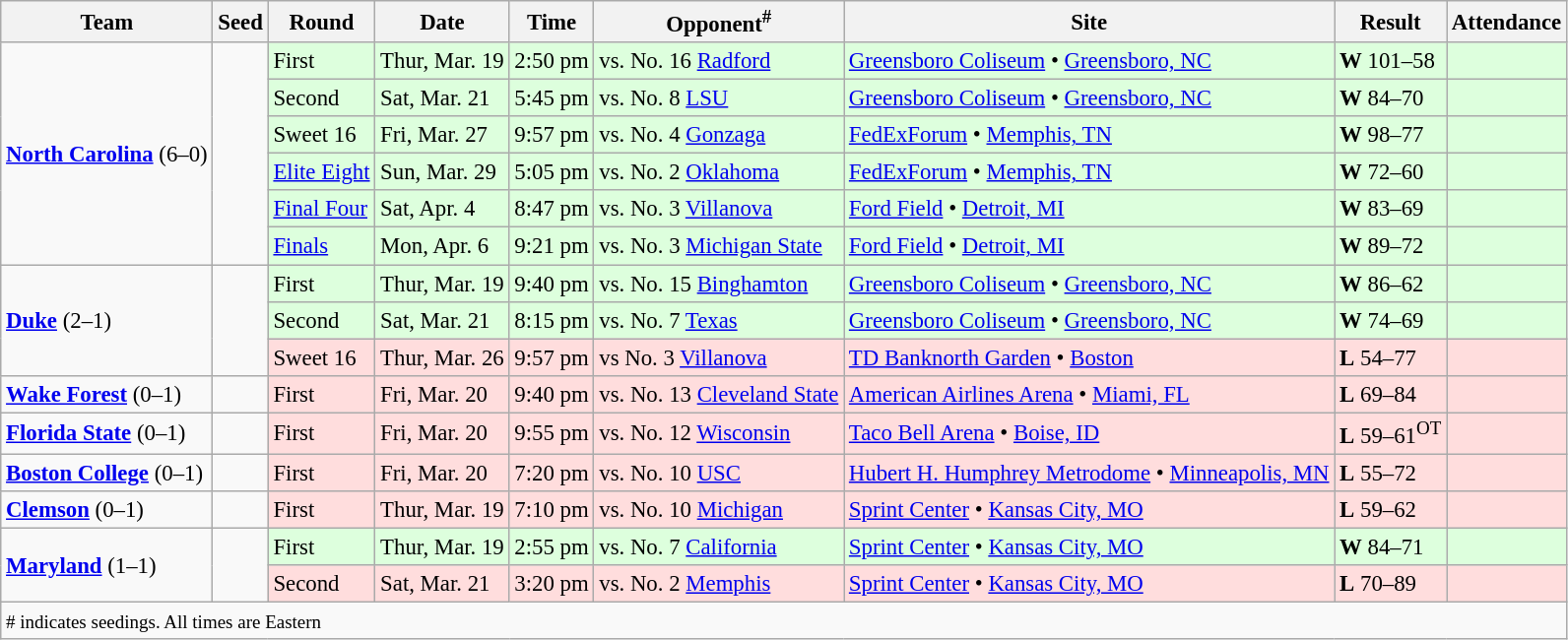<table class="wikitable" style="font-size: 95%">
<tr align="left">
<th>Team</th>
<th>Seed</th>
<th>Round</th>
<th>Date</th>
<th>Time</th>
<th>Opponent<sup>#</sup></th>
<th>Site</th>
<th>Result</th>
<th>Attendance</th>
</tr>
<tr>
<td rowspan=6><strong><a href='#'>North Carolina</a></strong> (6–0)</td>
<td rowspan=6></td>
<td bgcolor="#ddffdd">First</td>
<td bgcolor="#ddffdd">Thur, Mar. 19</td>
<td bgcolor="#ddffdd">2:50 pm</td>
<td bgcolor="#ddffdd">vs. No. 16 <a href='#'>Radford</a></td>
<td bgcolor="#ddffdd"><a href='#'>Greensboro Coliseum</a> • <a href='#'>Greensboro, NC</a></td>
<td bgcolor="#ddffdd"><strong>W</strong> 101–58</td>
<td bgcolor="#ddffdd"></td>
</tr>
<tr bgcolor="#ddffdd">
<td>Second</td>
<td>Sat, Mar. 21</td>
<td>5:45 pm</td>
<td>vs. No. 8 <a href='#'>LSU</a></td>
<td><a href='#'>Greensboro Coliseum</a> • <a href='#'>Greensboro, NC</a></td>
<td><strong>W</strong> 84–70</td>
<td></td>
</tr>
<tr bgcolor="#ddffdd">
<td>Sweet 16</td>
<td>Fri, Mar. 27</td>
<td>9:57 pm</td>
<td>vs. No. 4 <a href='#'>Gonzaga</a></td>
<td><a href='#'>FedExForum</a> • <a href='#'>Memphis, TN</a></td>
<td><strong>W</strong> 98–77</td>
<td></td>
</tr>
<tr bgcolor="#ddffdd">
<td><a href='#'>Elite Eight</a></td>
<td>Sun, Mar. 29</td>
<td>5:05 pm</td>
<td>vs. No. 2 <a href='#'>Oklahoma</a></td>
<td><a href='#'>FedExForum</a> • <a href='#'>Memphis, TN</a></td>
<td><strong>W</strong> 72–60</td>
<td></td>
</tr>
<tr bgcolor="#ddffdd">
<td><a href='#'>Final Four</a></td>
<td>Sat, Apr. 4</td>
<td>8:47 pm</td>
<td>vs. No. 3 <a href='#'>Villanova</a></td>
<td><a href='#'>Ford Field</a> • <a href='#'>Detroit, MI</a></td>
<td><strong>W</strong> 83–69</td>
<td></td>
</tr>
<tr bgcolor="#ddffdd">
<td><a href='#'>Finals</a></td>
<td>Mon, Apr. 6</td>
<td>9:21 pm</td>
<td>vs. No. 3 <a href='#'>Michigan State</a></td>
<td><a href='#'>Ford Field</a> • <a href='#'>Detroit, MI</a></td>
<td><strong>W</strong> 89–72</td>
<td></td>
</tr>
<tr>
<td rowspan=3><strong><a href='#'>Duke</a></strong> (2–1)</td>
<td rowspan=3></td>
<td bgcolor="#ddffdd">First</td>
<td bgcolor="#ddffdd">Thur, Mar. 19</td>
<td bgcolor="#ddffdd">9:40 pm</td>
<td bgcolor="#ddffdd">vs. No. 15 <a href='#'>Binghamton</a></td>
<td bgcolor="#ddffdd"><a href='#'>Greensboro Coliseum</a> • <a href='#'>Greensboro, NC</a></td>
<td bgcolor="#ddffdd"><strong>W</strong> 86–62</td>
<td bgcolor="#ddffdd"></td>
</tr>
<tr bgcolor="#ddffdd">
<td>Second</td>
<td>Sat, Mar. 21</td>
<td>8:15 pm</td>
<td>vs. No. 7 <a href='#'>Texas</a></td>
<td><a href='#'>Greensboro Coliseum</a> • <a href='#'>Greensboro, NC</a></td>
<td><strong>W</strong> 74–69</td>
<td></td>
</tr>
<tr bgcolor="#ffdddd">
<td>Sweet 16</td>
<td>Thur, Mar. 26</td>
<td>9:57 pm</td>
<td>vs No. 3 <a href='#'>Villanova</a></td>
<td><a href='#'>TD Banknorth Garden</a> • <a href='#'>Boston</a></td>
<td><strong>L</strong> 54–77</td>
<td></td>
</tr>
<tr>
<td><strong><a href='#'>Wake Forest</a></strong> (0–1)</td>
<td></td>
<td bgcolor="#ffdddd">First</td>
<td bgcolor="#ffdddd">Fri, Mar. 20</td>
<td bgcolor="#ffdddd">9:40 pm</td>
<td bgcolor="#ffdddd">vs. No. 13 <a href='#'>Cleveland State</a></td>
<td bgcolor="#ffdddd"><a href='#'>American Airlines Arena</a> • <a href='#'>Miami, FL</a></td>
<td bgcolor="#ffdddd"><strong>L</strong> 69–84</td>
<td bgcolor="#ffdddd"></td>
</tr>
<tr>
<td><strong><a href='#'>Florida State</a></strong> (0–1)</td>
<td></td>
<td bgcolor="#ffdddd">First</td>
<td bgcolor="#ffdddd">Fri, Mar. 20</td>
<td bgcolor="#ffdddd">9:55 pm</td>
<td bgcolor="#ffdddd">vs. No. 12 <a href='#'>Wisconsin</a></td>
<td bgcolor="#ffdddd"><a href='#'>Taco Bell Arena</a> • <a href='#'>Boise, ID</a></td>
<td bgcolor="#ffdddd"><strong>L</strong> 59–61<sup>OT</sup></td>
<td bgcolor="#ffdddd"></td>
</tr>
<tr>
<td><strong><a href='#'>Boston College</a></strong> (0–1)</td>
<td></td>
<td bgcolor="#ffdddd">First</td>
<td bgcolor="#ffdddd">Fri, Mar. 20</td>
<td bgcolor="#ffdddd">7:20 pm</td>
<td bgcolor="#ffdddd">vs. No. 10 <a href='#'>USC</a></td>
<td bgcolor="#ffdddd"><a href='#'>Hubert H. Humphrey Metrodome</a> • <a href='#'>Minneapolis, MN</a></td>
<td bgcolor="#ffdddd"><strong>L</strong> 55–72</td>
<td bgcolor="#ffdddd"></td>
</tr>
<tr>
<td><strong><a href='#'>Clemson</a></strong> (0–1)</td>
<td></td>
<td bgcolor="#ffdddd">First</td>
<td bgcolor="#ffdddd">Thur, Mar. 19</td>
<td bgcolor="#ffdddd">7:10 pm</td>
<td bgcolor="#ffdddd">vs. No. 10 <a href='#'>Michigan</a></td>
<td bgcolor="#ffdddd"><a href='#'>Sprint Center</a> • <a href='#'>Kansas City, MO</a></td>
<td bgcolor="#ffdddd"><strong>L</strong> 59–62</td>
<td bgcolor="#ffdddd"></td>
</tr>
<tr>
<td rowspan=2><strong><a href='#'>Maryland</a></strong> (1–1)</td>
<td rowspan=2></td>
<td bgcolor="#ddffdd">First</td>
<td bgcolor="#ddffdd">Thur, Mar. 19</td>
<td bgcolor="#ddffdd">2:55 pm</td>
<td bgcolor="#ddffdd">vs. No. 7 <a href='#'>California</a></td>
<td bgcolor="#ddffdd"><a href='#'>Sprint Center</a> • <a href='#'>Kansas City, MO</a></td>
<td bgcolor="#ddffdd"><strong>W</strong> 84–71</td>
<td bgcolor="#ddffdd"></td>
</tr>
<tr bgcolor="#ffdddd">
<td>Second</td>
<td>Sat, Mar. 21</td>
<td>3:20 pm</td>
<td>vs. No. 2 <a href='#'>Memphis</a></td>
<td><a href='#'>Sprint Center</a> • <a href='#'>Kansas City, MO</a></td>
<td><strong>L</strong> 70–89</td>
<td></td>
</tr>
<tr>
<td colspan=9><small># indicates seedings. All times are Eastern</small></td>
</tr>
</table>
